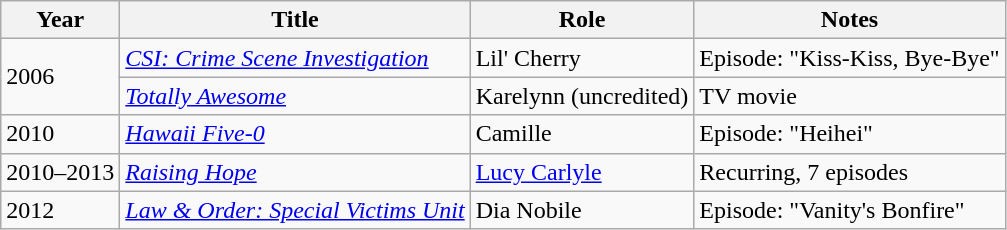<table class="wikitable sortable">
<tr>
<th>Year</th>
<th>Title</th>
<th>Role</th>
<th class="unsortable">Notes</th>
</tr>
<tr>
<td rowspan=2>2006</td>
<td><em><a href='#'>CSI: Crime Scene Investigation</a></em></td>
<td>Lil' Cherry</td>
<td>Episode: "Kiss-Kiss, Bye-Bye"</td>
</tr>
<tr>
<td><em><a href='#'>Totally Awesome</a></em></td>
<td>Karelynn (uncredited)</td>
<td>TV movie</td>
</tr>
<tr>
<td>2010</td>
<td><em><a href='#'>Hawaii Five-0</a></em></td>
<td>Camille</td>
<td>Episode: "Heihei"</td>
</tr>
<tr>
<td>2010–2013</td>
<td><em><a href='#'>Raising Hope</a></em></td>
<td><a href='#'>Lucy Carlyle</a></td>
<td>Recurring, 7 episodes</td>
</tr>
<tr>
<td>2012</td>
<td><em><a href='#'>Law & Order: Special Victims Unit</a></em></td>
<td>Dia Nobile</td>
<td>Episode: "Vanity's Bonfire"</td>
</tr>
</table>
